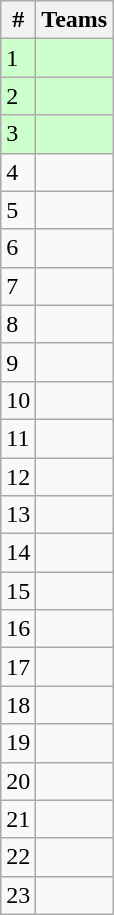<table class="wikitable">
<tr>
<th>#</th>
<th>Teams</th>
</tr>
<tr bgcolor=ccffcc>
<td>1</td>
<td></td>
</tr>
<tr bgcolor=ccffcc>
<td>2</td>
<td></td>
</tr>
<tr bgcolor=ccffcc>
<td>3</td>
<td></td>
</tr>
<tr>
<td>4</td>
<td></td>
</tr>
<tr>
<td>5</td>
<td></td>
</tr>
<tr>
<td>6</td>
<td></td>
</tr>
<tr>
<td>7</td>
<td></td>
</tr>
<tr>
<td>8</td>
<td></td>
</tr>
<tr>
<td>9</td>
<td></td>
</tr>
<tr>
<td>10</td>
<td></td>
</tr>
<tr>
<td>11</td>
<td></td>
</tr>
<tr>
<td>12</td>
<td></td>
</tr>
<tr>
<td>13</td>
<td></td>
</tr>
<tr>
<td>14</td>
<td></td>
</tr>
<tr>
<td>15</td>
<td></td>
</tr>
<tr>
<td>16</td>
<td></td>
</tr>
<tr>
<td>17</td>
<td></td>
</tr>
<tr>
<td>18</td>
<td></td>
</tr>
<tr>
<td>19</td>
<td></td>
</tr>
<tr>
<td>20</td>
<td></td>
</tr>
<tr>
<td>21</td>
<td></td>
</tr>
<tr>
<td>22</td>
<td></td>
</tr>
<tr>
<td>23</td>
<td></td>
</tr>
</table>
